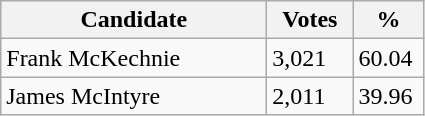<table class="wikitable">
<tr>
<th style="width: 170px">Candidate</th>
<th style="width: 50px">Votes</th>
<th style="width: 40px">%</th>
</tr>
<tr>
<td>Frank McKechnie</td>
<td>3,021</td>
<td>60.04</td>
</tr>
<tr>
<td>James McIntyre</td>
<td>2,011</td>
<td>39.96</td>
</tr>
</table>
